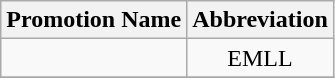<table class="wikitable">
<tr>
<th>Promotion Name</th>
<th>Abbreviation</th>
</tr>
<tr>
<td></td>
<td align=center>EMLL</td>
</tr>
<tr>
</tr>
</table>
